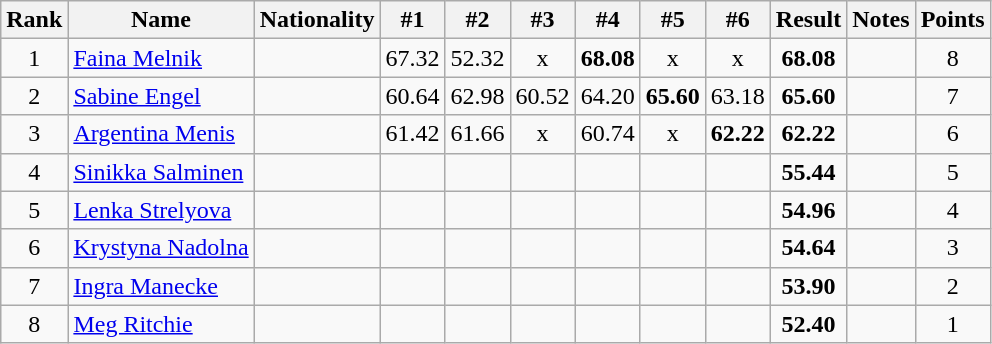<table class="wikitable sortable" style="text-align:center">
<tr>
<th>Rank</th>
<th>Name</th>
<th>Nationality</th>
<th>#1</th>
<th>#2</th>
<th>#3</th>
<th>#4</th>
<th>#5</th>
<th>#6</th>
<th>Result</th>
<th>Notes</th>
<th>Points</th>
</tr>
<tr>
<td>1</td>
<td align=left><a href='#'>Faina Melnik</a></td>
<td align=left></td>
<td>67.32</td>
<td>52.32</td>
<td>x</td>
<td><strong>68.08</strong></td>
<td>x</td>
<td>x</td>
<td><strong>68.08</strong></td>
<td></td>
<td>8</td>
</tr>
<tr>
<td>2</td>
<td align=left><a href='#'>Sabine Engel</a></td>
<td align=left></td>
<td>60.64</td>
<td>62.98</td>
<td>60.52</td>
<td>64.20</td>
<td><strong>65.60</strong></td>
<td>63.18</td>
<td><strong>65.60</strong></td>
<td></td>
<td>7</td>
</tr>
<tr>
<td>3</td>
<td align=left><a href='#'>Argentina Menis</a></td>
<td align=left></td>
<td>61.42</td>
<td>61.66</td>
<td>x</td>
<td>60.74</td>
<td>x</td>
<td><strong>62.22</strong></td>
<td><strong>62.22</strong></td>
<td></td>
<td>6</td>
</tr>
<tr>
<td>4</td>
<td align=left><a href='#'>Sinikka Salminen</a></td>
<td align=left></td>
<td></td>
<td></td>
<td></td>
<td></td>
<td></td>
<td></td>
<td><strong>55.44</strong></td>
<td></td>
<td>5</td>
</tr>
<tr>
<td>5</td>
<td align=left><a href='#'>Lenka Strelyova</a></td>
<td align=left></td>
<td></td>
<td></td>
<td></td>
<td></td>
<td></td>
<td></td>
<td><strong>54.96</strong></td>
<td></td>
<td>4</td>
</tr>
<tr>
<td>6</td>
<td align=left><a href='#'>Krystyna Nadolna</a></td>
<td align=left></td>
<td></td>
<td></td>
<td></td>
<td></td>
<td></td>
<td></td>
<td><strong>54.64</strong></td>
<td></td>
<td>3</td>
</tr>
<tr>
<td>7</td>
<td align=left><a href='#'>Ingra Manecke</a></td>
<td align=left></td>
<td></td>
<td></td>
<td></td>
<td></td>
<td></td>
<td></td>
<td><strong>53.90</strong></td>
<td></td>
<td>2</td>
</tr>
<tr>
<td>8</td>
<td align=left><a href='#'>Meg Ritchie</a></td>
<td align=left></td>
<td></td>
<td></td>
<td></td>
<td></td>
<td></td>
<td></td>
<td><strong>52.40</strong></td>
<td></td>
<td>1</td>
</tr>
</table>
